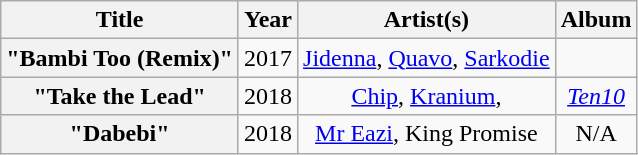<table class="wikitable plainrowheaders" style="text-align:center;">
<tr>
<th scope="col">Title</th>
<th scope="col">Year</th>
<th scope="col">Artist(s)</th>
<th scope="col">Album</th>
</tr>
<tr>
<th scope="row">"Bambi Too (Remix)"</th>
<td>2017</td>
<td><a href='#'>Jidenna</a>, <a href='#'>Quavo</a>, <a href='#'>Sarkodie</a></td>
<td></td>
</tr>
<tr>
<th scope="row">"Take the Lead"</th>
<td>2018</td>
<td><a href='#'>Chip</a>, <a href='#'>Kranium</a>,</td>
<td><em><a href='#'>Ten10</a></em></td>
</tr>
<tr>
<th scope="row">"Dabebi"</th>
<td>2018</td>
<td><a href='#'>Mr Eazi</a>, King Promise</td>
<td>N/A</td>
</tr>
</table>
